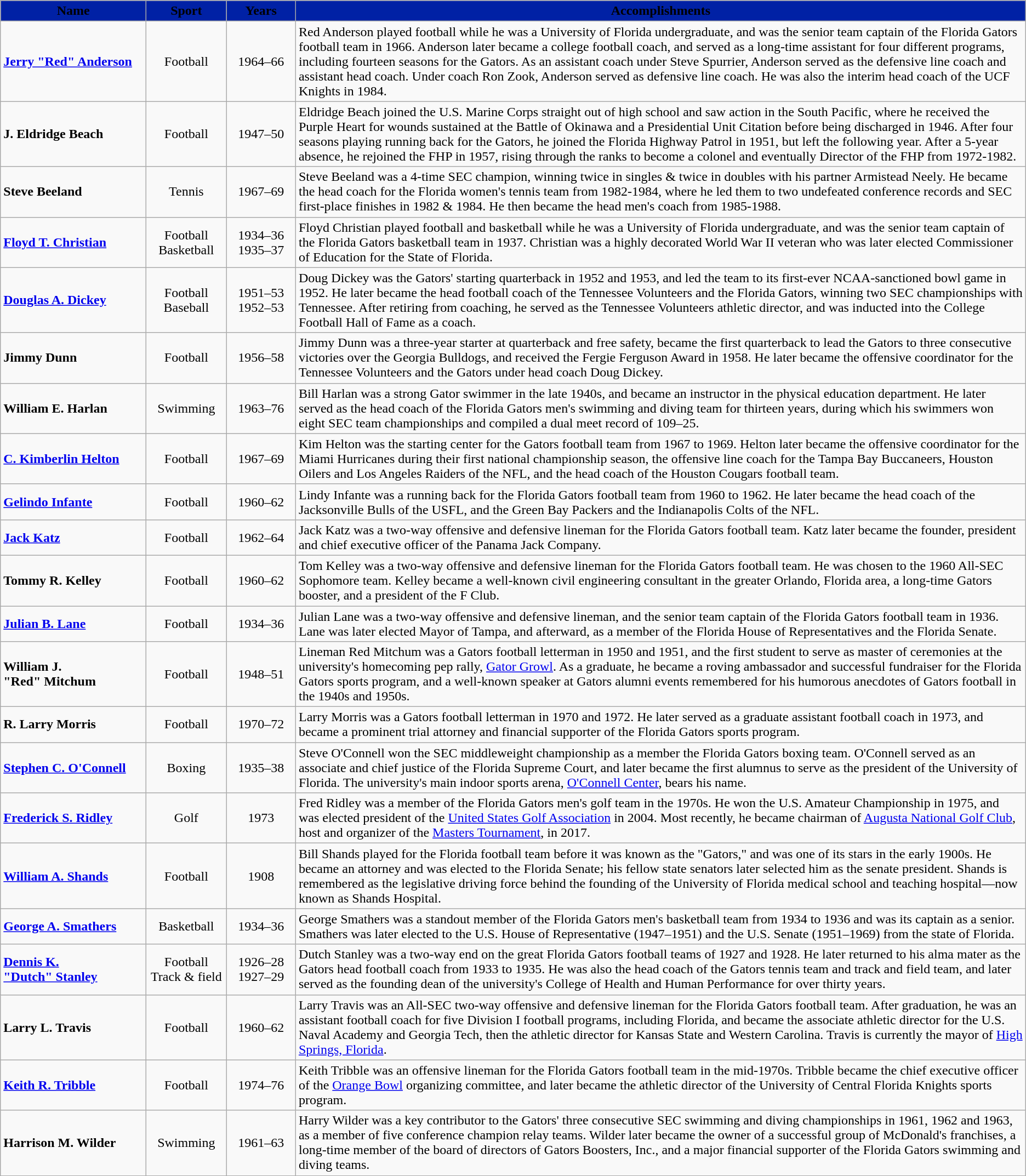<table class="wikitable">
<tr>
<th width=170 style="background:#0021A5;"><span> Name</span></th>
<th width=90 style="background:#0021A5;"><span> Sport</span></th>
<th width=77 style="background:#0021A5;"><span> Years</span></th>
<th style="background:#0021A5;"><span> Accomplishments</span></th>
</tr>
<tr>
<td><strong><a href='#'>Jerry "Red" Anderson</a></strong></td>
<td align=center>Football</td>
<td align=center>1964–66</td>
<td>Red Anderson played football while he was a University of Florida undergraduate, and was the senior team captain of the Florida Gators football team in 1966. Anderson later became a college football coach, and served as a long-time assistant for four different programs, including fourteen seasons for the Gators. As an assistant coach under Steve Spurrier, Anderson served as the defensive line coach and assistant head coach. Under coach Ron Zook, Anderson served as defensive line coach. He was also the interim head coach of the UCF Knights in 1984.</td>
</tr>
<tr>
<td><strong>J. Eldridge Beach</strong></td>
<td align=center>Football</td>
<td align=center>1947–50</td>
<td>Eldridge Beach joined the U.S. Marine Corps straight out of high school and saw action in the South Pacific, where he received the Purple Heart for wounds sustained at the Battle of Okinawa and a Presidential Unit Citation before being discharged in 1946. After four seasons playing running back for the Gators, he joined the Florida Highway Patrol in 1951, but left the following year. After a 5-year absence, he rejoined the FHP in 1957, rising through the ranks to become a colonel and eventually Director of the FHP from 1972-1982.</td>
</tr>
<tr>
<td><strong>Steve Beeland</strong></td>
<td align=center>Tennis</td>
<td align=center>1967–69</td>
<td>Steve Beeland was a 4-time SEC champion, winning twice in singles & twice in doubles with his partner Armistead Neely. He became the head coach for the Florida women's tennis team from 1982-1984, where he led them to two undefeated conference records and SEC first-place finishes in 1982 & 1984. He then became the head men's coach from 1985-1988.</td>
</tr>
<tr>
<td><strong><a href='#'>Floyd T. Christian</a></strong></td>
<td align=center>Football<br>Basketball</td>
<td align=center>1934–36<br>1935–37</td>
<td>Floyd Christian played football and basketball while he was a University of Florida undergraduate, and was the senior team captain of the Florida Gators basketball team in 1937. Christian was a highly decorated World War II veteran who was later elected Commissioner of Education for the State of Florida.</td>
</tr>
<tr>
<td><strong><a href='#'>Douglas A. Dickey</a></strong></td>
<td align=center>Football<br>Baseball</td>
<td align=center>1951–53<br>1952–53</td>
<td>Doug Dickey was the Gators' starting quarterback in 1952 and 1953, and led the team to its first-ever NCAA-sanctioned bowl game in 1952. He later became the head football coach of the Tennessee Volunteers and the Florida Gators, winning two SEC championships with Tennessee. After retiring from coaching, he served as the Tennessee Volunteers athletic director, and was inducted into the College Football Hall of Fame as a coach.</td>
</tr>
<tr>
<td><strong>Jimmy Dunn</strong></td>
<td align=center>Football</td>
<td align=center>1956–58</td>
<td>Jimmy Dunn was a three-year starter at quarterback and free safety, became the first quarterback to lead the Gators to three consecutive victories over the Georgia Bulldogs, and received the Fergie Ferguson Award in 1958. He later became the offensive coordinator for the Tennessee Volunteers and the Gators under head coach Doug Dickey.</td>
</tr>
<tr>
<td><strong>William E. Harlan</strong></td>
<td align=center>Swimming</td>
<td align=center>1963–76</td>
<td>Bill Harlan was a strong Gator swimmer in the late 1940s, and became an instructor in the physical education department. He later served as the head coach of the Florida Gators men's swimming and diving team for thirteen years, during which his swimmers won eight SEC team championships and compiled a dual meet record of 109–25.</td>
</tr>
<tr>
<td><strong><a href='#'>C. Kimberlin Helton</a></strong></td>
<td align=center>Football</td>
<td align=center>1967–69</td>
<td>Kim Helton was the starting center for the Gators football team from 1967 to 1969. Helton later became the offensive coordinator for the Miami Hurricanes during their first national championship season, the offensive line coach for the Tampa Bay Buccaneers, Houston Oilers and Los Angeles Raiders of the NFL, and the head coach of the Houston Cougars football team.</td>
</tr>
<tr>
<td><strong><a href='#'>Gelindo Infante</a></strong></td>
<td align=center>Football</td>
<td align=center>1960–62</td>
<td>Lindy Infante was a running back for the Florida Gators football team from 1960 to 1962. He later became the head coach of the Jacksonville Bulls of the USFL, and the Green Bay Packers and the Indianapolis Colts of the NFL.</td>
</tr>
<tr>
<td><strong><a href='#'>Jack Katz</a></strong></td>
<td align=center>Football</td>
<td align=center>1962–64</td>
<td>Jack Katz was a two-way offensive and defensive lineman for the Florida Gators football team. Katz later became the founder, president and chief executive officer of the Panama Jack Company.</td>
</tr>
<tr>
<td><strong>Tommy R. Kelley</strong></td>
<td align=center>Football</td>
<td align=center>1960–62</td>
<td>Tom Kelley was a two-way offensive and defensive lineman for the Florida Gators football team. He was chosen to the 1960 All-SEC Sophomore team. Kelley became a well-known civil engineering consultant in the greater Orlando, Florida area, a long-time Gators booster, and a president of the F Club.</td>
</tr>
<tr>
<td><strong><a href='#'>Julian B. Lane</a></strong></td>
<td align=center>Football</td>
<td align=center>1934–36</td>
<td>Julian Lane was a two-way offensive and defensive lineman, and the senior team captain of the Florida Gators football team in 1936. Lane was later elected Mayor of Tampa, and afterward, as a member of the Florida House of Representatives and the Florida Senate.</td>
</tr>
<tr>
<td><strong>William J.<br>"Red" Mitchum</strong></td>
<td align=center>Football</td>
<td align=center>1948–51</td>
<td>Lineman Red Mitchum was a Gators football letterman in 1950 and 1951, and the first student to serve as master of ceremonies at the university's homecoming pep rally, <a href='#'>Gator Growl</a>. As a graduate, he became a roving ambassador and successful fundraiser for the Florida Gators sports program, and a well-known speaker at Gators alumni events remembered for his humorous anecdotes of Gators football in the 1940s and 1950s.</td>
</tr>
<tr>
<td><strong>R. Larry Morris</strong></td>
<td align=center>Football</td>
<td align=center>1970–72</td>
<td>Larry Morris was a Gators football letterman in 1970 and 1972. He later served as a graduate assistant football coach in 1973, and became a prominent trial attorney and financial supporter of the Florida Gators sports program.</td>
</tr>
<tr>
<td><strong><a href='#'>Stephen C. O'Connell</a></strong></td>
<td align=center>Boxing</td>
<td align=center>1935–38</td>
<td>Steve O'Connell won the SEC middleweight championship as a member the Florida Gators boxing team. O'Connell served as an associate and chief justice of the Florida Supreme Court, and later became the first alumnus to serve as the president of the University of Florida. The university's main indoor sports arena, <a href='#'>O'Connell Center</a>, bears his name.</td>
</tr>
<tr>
<td><strong><a href='#'>Frederick S. Ridley</a></strong></td>
<td align=center>Golf</td>
<td align=center>1973</td>
<td>Fred Ridley was a member of the Florida Gators men's golf team in the 1970s. He won the U.S. Amateur Championship in 1975, and was elected president of the <a href='#'>United States Golf Association</a> in 2004. Most recently, he became chairman of <a href='#'>Augusta National Golf Club</a>, host and organizer of the <a href='#'>Masters Tournament</a>, in 2017.</td>
</tr>
<tr>
<td><strong><a href='#'>William A. Shands</a></strong></td>
<td align=center>Football</td>
<td align=center>1908</td>
<td>Bill Shands played for the Florida football team before it was known as the "Gators," and was one of its stars in the early 1900s. He became an attorney and was elected to the Florida Senate; his fellow state senators later selected him as the senate president. Shands is remembered as the legislative driving force behind the founding of the University of Florida medical school and teaching hospital—now known as Shands Hospital.</td>
</tr>
<tr>
<td><strong><a href='#'>George A. Smathers</a></strong></td>
<td align=center>Basketball</td>
<td align=center>1934–36</td>
<td>George Smathers was a standout member of the Florida Gators men's basketball team from 1934 to 1936 and was its captain as a senior. Smathers was later elected to the U.S. House of Representative (1947–1951) and the U.S. Senate (1951–1969) from the state of Florida.</td>
</tr>
<tr>
<td><strong><a href='#'>Dennis K.<br>"Dutch" Stanley</a></strong></td>
<td align=center>Football<br>Track & field</td>
<td align=center>1926–28<br>1927–29</td>
<td>Dutch Stanley was a two-way end on the great Florida Gators football teams of 1927 and 1928. He later returned to his alma mater as the Gators head football coach from 1933 to 1935. He was also the head coach of the Gators tennis team and track and field team, and later served as the founding dean of the university's College of Health and Human Performance for over thirty years.</td>
</tr>
<tr>
<td><strong>Larry L. Travis</strong></td>
<td align=center>Football</td>
<td align=center>1960–62</td>
<td>Larry Travis was an All-SEC two-way offensive and defensive lineman for the Florida Gators football team. After graduation, he was an assistant football coach for five Division I football programs, including Florida, and became the associate athletic director for the U.S. Naval Academy and Georgia Tech, then the athletic director for Kansas State and Western Carolina. Travis is currently the mayor of <a href='#'>High Springs, Florida</a>.</td>
</tr>
<tr>
<td><strong><a href='#'>Keith R. Tribble</a></strong></td>
<td align=center>Football</td>
<td align=center>1974–76</td>
<td>Keith Tribble was an offensive lineman for the Florida Gators football team in the mid-1970s. Tribble became the chief executive officer of the <a href='#'>Orange Bowl</a> organizing committee, and later became the athletic director of the University of Central Florida Knights sports program.</td>
</tr>
<tr>
<td><strong>Harrison M. Wilder</strong></td>
<td align=center>Swimming</td>
<td align=center>1961–63</td>
<td>Harry Wilder was a key contributor to the Gators' three consecutive SEC swimming and diving championships in 1961, 1962 and 1963, as a member of five conference champion relay teams. Wilder later became the owner of a successful group of McDonald's franchises, a long-time member of the board of directors of Gators Boosters, Inc., and a major financial supporter of the Florida Gators swimming and diving teams.</td>
</tr>
</table>
